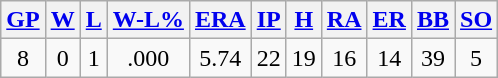<table class="wikitable">
<tr>
<th><a href='#'>GP</a></th>
<th><a href='#'>W</a></th>
<th><a href='#'>L</a></th>
<th><a href='#'>W-L%</a></th>
<th><a href='#'>ERA</a></th>
<th><a href='#'>IP</a></th>
<th><a href='#'>H</a></th>
<th><a href='#'>RA</a></th>
<th><a href='#'>ER</a></th>
<th><a href='#'>BB</a></th>
<th><a href='#'>SO</a></th>
</tr>
<tr align=center>
<td>8</td>
<td>0</td>
<td>1</td>
<td>.000</td>
<td>5.74</td>
<td>22</td>
<td>19</td>
<td>16</td>
<td>14</td>
<td>39</td>
<td>5</td>
</tr>
</table>
